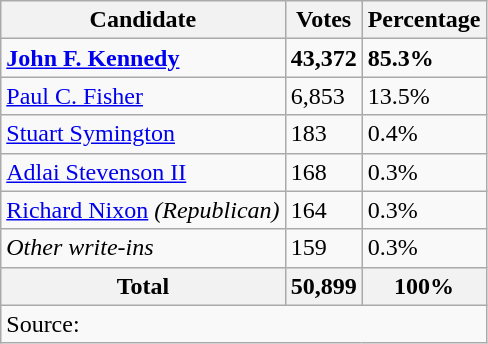<table class="wikitable">
<tr>
<th>Candidate</th>
<th>Votes</th>
<th>Percentage</th>
</tr>
<tr>
<td><strong><a href='#'>John F. Kennedy</a></strong></td>
<td><strong>43,372</strong></td>
<td><strong>85.3%</strong></td>
</tr>
<tr>
<td><a href='#'>Paul C. Fisher</a></td>
<td>6,853</td>
<td>13.5%</td>
</tr>
<tr>
<td><a href='#'>Stuart Symington</a></td>
<td>183</td>
<td>0.4%</td>
</tr>
<tr>
<td><a href='#'>Adlai Stevenson II</a></td>
<td>168</td>
<td>0.3%</td>
</tr>
<tr>
<td><a href='#'>Richard Nixon</a> <em>(Republican)</em></td>
<td>164</td>
<td>0.3%</td>
</tr>
<tr>
<td><em>Other write-ins</em></td>
<td>159</td>
<td>0.3%</td>
</tr>
<tr>
<th>Total</th>
<th>50,899</th>
<th>100%</th>
</tr>
<tr>
<td colspan="3">Source:</td>
</tr>
</table>
